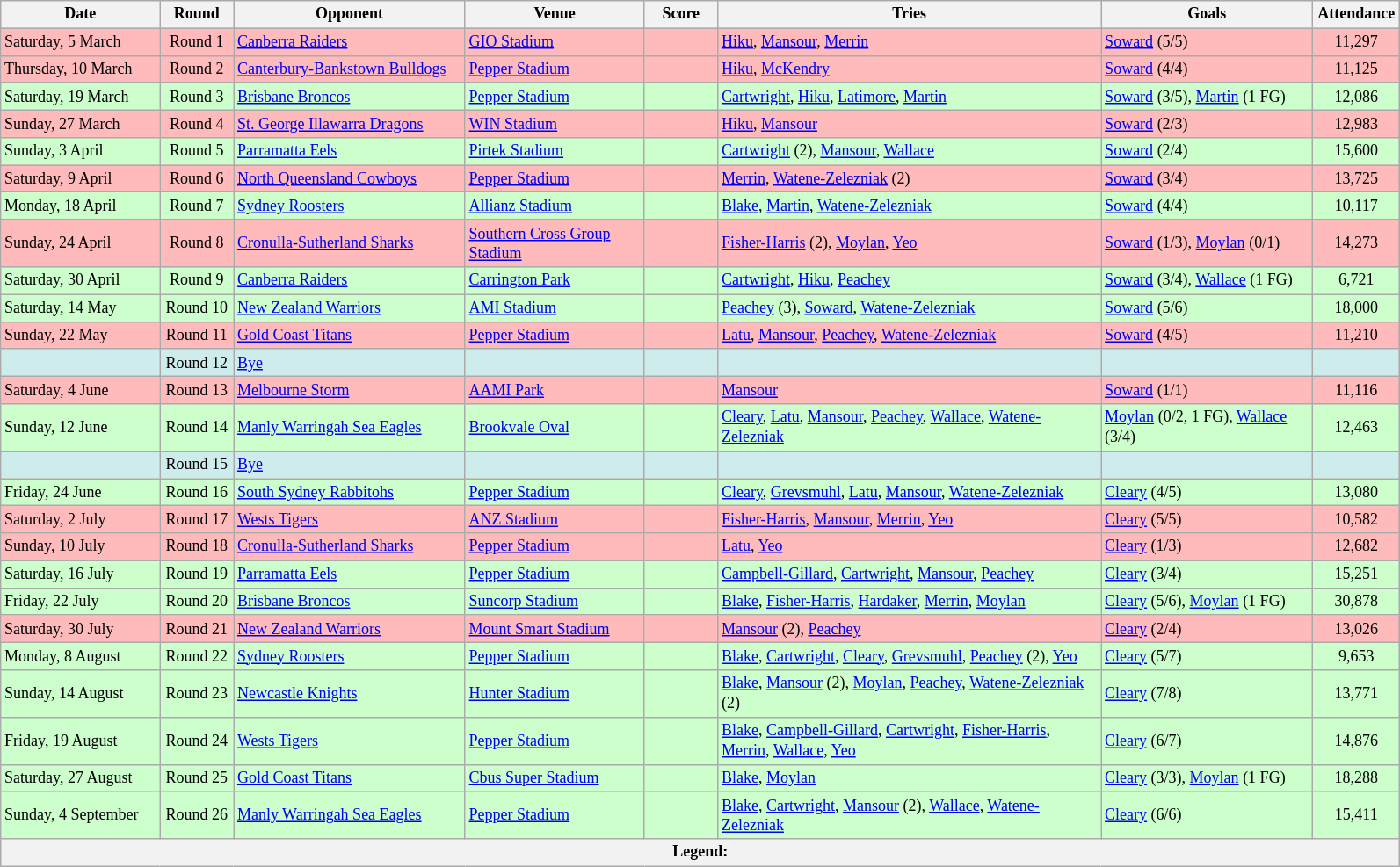<table class="wikitable" style="font-size:75%;">
<tr>
<th width="115">Date</th>
<th width="50">Round</th>
<th width="170">Opponent</th>
<th width="130">Venue</th>
<th width="50">Score</th>
<th width="285">Tries</th>
<th width="155">Goals</th>
<th width="60">Attendance</th>
</tr>
<tr bgcolor= #FFBBBB>
<td>Saturday, 5 March</td>
<td style="text-align:center;">Round 1</td>
<td> <a href='#'>Canberra Raiders</a></td>
<td><a href='#'>GIO Stadium</a></td>
<td style="text-align:center;"></td>
<td><a href='#'>Hiku</a>, <a href='#'>Mansour</a>, <a href='#'>Merrin</a></td>
<td><a href='#'>Soward</a> (5/5)</td>
<td style="text-align:center;">11,297</td>
</tr>
<tr bgcolor= #FFBBBB>
<td>Thursday, 10 March</td>
<td style="text-align:center;">Round 2</td>
<td> <a href='#'>Canterbury-Bankstown Bulldogs</a></td>
<td><a href='#'>Pepper Stadium</a></td>
<td style="text-align:center;"></td>
<td><a href='#'>Hiku</a>, <a href='#'>McKendry</a></td>
<td><a href='#'>Soward</a> (4/4)</td>
<td style="text-align:center;">11,125</td>
</tr>
<tr bgcolor= #CCFFCC>
<td>Saturday, 19 March</td>
<td style="text-align:center;">Round 3</td>
<td> <a href='#'>Brisbane Broncos</a></td>
<td><a href='#'>Pepper Stadium</a></td>
<td style="text-align:center;"></td>
<td><a href='#'>Cartwright</a>, <a href='#'>Hiku</a>, <a href='#'>Latimore</a>, <a href='#'>Martin</a></td>
<td><a href='#'>Soward</a> (3/5), <a href='#'>Martin</a> (1 FG)</td>
<td style=text-align:center;">12,086</td>
</tr>
<tr bgcolor= #FFBBBB>
<td>Sunday, 27 March</td>
<td style="text-align:center;">Round 4</td>
<td> <a href='#'>St. George Illawarra Dragons</a></td>
<td><a href='#'>WIN Stadium</a></td>
<td style="text-align:center;"></td>
<td><a href='#'>Hiku</a>, <a href='#'>Mansour</a></td>
<td><a href='#'>Soward</a> (2/3)</td>
<td style=text-align:center;">12,983</td>
</tr>
<tr bgcolor= #CCFFCC>
<td>Sunday, 3 April</td>
<td style="text-align:center;">Round 5</td>
<td> <a href='#'>Parramatta Eels</a></td>
<td><a href='#'>Pirtek Stadium</a></td>
<td style="text-align:center;"></td>
<td><a href='#'>Cartwright</a> (2), <a href='#'>Mansour</a>, <a href='#'>Wallace</a></td>
<td><a href='#'>Soward</a> (2/4)</td>
<td style="text-align:center;">15,600</td>
</tr>
<tr bgcolor= #FFBBBB>
<td>Saturday, 9 April</td>
<td style="text-align:center;">Round 6</td>
<td> <a href='#'>North Queensland Cowboys</a></td>
<td><a href='#'>Pepper Stadium</a></td>
<td style="text-align:center;"></td>
<td><a href='#'>Merrin</a>, <a href='#'>Watene-Zelezniak</a> (2)</td>
<td><a href='#'>Soward</a> (3/4)</td>
<td style="text-align:center;">13,725</td>
</tr>
<tr bgcolor= #CCFFCC>
<td>Monday, 18 April</td>
<td style="text-align:center;">Round 7</td>
<td> <a href='#'>Sydney Roosters</a></td>
<td><a href='#'>Allianz Stadium</a></td>
<td style="text-align:center;"></td>
<td><a href='#'>Blake</a>, <a href='#'>Martin</a>, <a href='#'>Watene-Zelezniak</a></td>
<td><a href='#'>Soward</a> (4/4)</td>
<td style="text-align:center;">10,117</td>
</tr>
<tr bgcolor= #FFBBBB>
<td>Sunday, 24 April</td>
<td style="text-align:center;">Round 8</td>
<td> <a href='#'>Cronulla-Sutherland Sharks</a></td>
<td><a href='#'>Southern Cross Group Stadium</a></td>
<td style="text-align:center;"></td>
<td><a href='#'>Fisher-Harris</a> (2), <a href='#'>Moylan</a>, <a href='#'>Yeo</a></td>
<td><a href='#'>Soward</a> (1/3), <a href='#'>Moylan</a> (0/1)</td>
<td style="text-align:center;">14,273</td>
</tr>
<tr bgcolor= #CCFFCC>
<td>Saturday, 30 April</td>
<td style="text-align:center;">Round 9</td>
<td> <a href='#'>Canberra Raiders</a></td>
<td><a href='#'>Carrington Park</a></td>
<td style="text-align:center;"></td>
<td><a href='#'>Cartwright</a>, <a href='#'>Hiku</a>, <a href='#'>Peachey</a></td>
<td><a href='#'>Soward</a> (3/4), <a href='#'>Wallace</a> (1 FG)</td>
<td style="text-align:center;">6,721</td>
</tr>
<tr bgcolor= #CCFFCC>
<td>Saturday, 14 May</td>
<td style="text-align:center;">Round 10</td>
<td> <a href='#'>New Zealand Warriors</a></td>
<td><a href='#'>AMI Stadium</a></td>
<td style="text-align:center;"></td>
<td><a href='#'>Peachey</a> (3), <a href='#'>Soward</a>, <a href='#'>Watene-Zelezniak</a></td>
<td><a href='#'>Soward</a> (5/6)</td>
<td style="text-align:center;">18,000</td>
</tr>
<tr bgcolor= #FFBBBB>
<td>Sunday, 22 May</td>
<td style="text-align:center;">Round 11</td>
<td> <a href='#'>Gold Coast Titans</a></td>
<td><a href='#'>Pepper Stadium</a></td>
<td style="text-align:center;"></td>
<td><a href='#'>Latu</a>, <a href='#'>Mansour</a>, <a href='#'>Peachey</a>, <a href='#'>Watene-Zelezniak</a></td>
<td><a href='#'>Soward</a> (4/5)</td>
<td style="text-align:center;">11,210</td>
</tr>
<tr bgcolor= #CFECEC>
<td></td>
<td style="text-align:center;">Round 12</td>
<td><a href='#'>Bye</a></td>
<td></td>
<td style="text-align:center;"></td>
<td></td>
<td></td>
<td style="text-align:center;"></td>
</tr>
<tr bgcolor= #FFBBBB>
<td>Saturday, 4 June</td>
<td style="text-align:center;">Round 13</td>
<td> <a href='#'>Melbourne Storm</a></td>
<td><a href='#'>AAMI Park</a></td>
<td style="text-align:center;"></td>
<td><a href='#'>Mansour</a></td>
<td><a href='#'>Soward</a> (1/1)</td>
<td style="text-align:center;">11,116</td>
</tr>
<tr bgcolor= #CCFFCC>
<td>Sunday, 12 June</td>
<td style="text-align:center;">Round 14</td>
<td> <a href='#'>Manly Warringah Sea Eagles</a></td>
<td><a href='#'>Brookvale Oval</a></td>
<td style="text-align:center;"></td>
<td><a href='#'>Cleary</a>, <a href='#'>Latu</a>, <a href='#'>Mansour</a>, <a href='#'>Peachey</a>, <a href='#'>Wallace</a>, <a href='#'>Watene-Zelezniak</a></td>
<td><a href='#'>Moylan</a> (0/2, 1 FG), <a href='#'>Wallace</a> (3/4)</td>
<td style="text-align:center;">12,463</td>
</tr>
<tr bgcolor= #cfecec>
<td></td>
<td style="text-align:center;">Round 15</td>
<td><a href='#'>Bye</a></td>
<td></td>
<td style="text-align:center;"></td>
<td></td>
<td></td>
<td style="text-align:center;"></td>
</tr>
<tr bgcolor= #CCFFCC>
<td>Friday, 24 June</td>
<td style="text-align:center;">Round 16</td>
<td> <a href='#'>South Sydney Rabbitohs</a></td>
<td><a href='#'>Pepper Stadium</a></td>
<td style="text-align:center;"></td>
<td><a href='#'>Cleary</a>, <a href='#'>Grevsmuhl</a>, <a href='#'>Latu</a>, <a href='#'>Mansour</a>, <a href='#'>Watene-Zelezniak</a></td>
<td><a href='#'>Cleary</a> (4/5)</td>
<td style="text-align:center;">13,080</td>
</tr>
<tr bgcolor= #FFBBBB>
<td>Saturday, 2 July</td>
<td style="text-align:center;">Round 17</td>
<td> <a href='#'>Wests Tigers</a></td>
<td><a href='#'>ANZ Stadium</a></td>
<td style="text-align:center;"></td>
<td><a href='#'>Fisher-Harris</a>, <a href='#'>Mansour</a>, <a href='#'>Merrin</a>, <a href='#'>Yeo</a></td>
<td><a href='#'>Cleary</a> (5/5)</td>
<td style="text-align:center;">10,582</td>
</tr>
<tr bgcolor= #FFBBBB>
<td>Sunday, 10 July</td>
<td style="text-align:center;">Round 18</td>
<td> <a href='#'>Cronulla-Sutherland Sharks</a></td>
<td><a href='#'>Pepper Stadium</a></td>
<td style="text-align:center;"></td>
<td><a href='#'>Latu</a>, <a href='#'>Yeo</a></td>
<td><a href='#'>Cleary</a> (1/3)</td>
<td style="text-align:center;">12,682</td>
</tr>
<tr bgcolor= #CCFFCC>
<td>Saturday, 16 July</td>
<td style="text-align:center;">Round 19</td>
<td> <a href='#'>Parramatta Eels</a></td>
<td><a href='#'>Pepper Stadium</a></td>
<td style="text-align:center;"></td>
<td><a href='#'>Campbell-Gillard</a>, <a href='#'>Cartwright</a>, <a href='#'>Mansour</a>, <a href='#'>Peachey</a></td>
<td><a href='#'>Cleary</a> (3/4)</td>
<td style="text-align:center;">15,251</td>
</tr>
<tr bgcolor= #CCFFCC>
<td>Friday, 22 July</td>
<td style="text-align:center;">Round 20</td>
<td> <a href='#'>Brisbane Broncos</a></td>
<td><a href='#'>Suncorp Stadium</a></td>
<td style="text-align:center;"></td>
<td><a href='#'>Blake</a>, <a href='#'>Fisher-Harris</a>, <a href='#'>Hardaker</a>, <a href='#'>Merrin</a>, <a href='#'>Moylan</a></td>
<td><a href='#'>Cleary</a> (5/6), <a href='#'>Moylan</a> (1 FG)</td>
<td style="text-align:center;">30,878</td>
</tr>
<tr bgcolor= #FFBBBB>
<td>Saturday, 30 July</td>
<td style="text-align:center;">Round 21</td>
<td> <a href='#'>New Zealand Warriors</a></td>
<td><a href='#'>Mount Smart Stadium</a></td>
<td style="text-align:center;"></td>
<td><a href='#'>Mansour</a> (2), <a href='#'>Peachey</a></td>
<td><a href='#'>Cleary</a> (2/4)</td>
<td style="text-align:center;">13,026</td>
</tr>
<tr bgcolor= #CCFFCC>
<td>Monday, 8 August</td>
<td style="text-align:center;">Round 22</td>
<td> <a href='#'>Sydney Roosters</a></td>
<td><a href='#'>Pepper Stadium</a></td>
<td style="text-align:center;"></td>
<td><a href='#'>Blake</a>, <a href='#'>Cartwright</a>, <a href='#'>Cleary</a>, <a href='#'>Grevsmuhl</a>, <a href='#'>Peachey</a> (2), <a href='#'>Yeo</a></td>
<td><a href='#'>Cleary</a> (5/7)</td>
<td style="text-align:center;">9,653</td>
</tr>
<tr bgcolor= #CCFFCC>
<td>Sunday, 14 August</td>
<td style="text-align:center;">Round 23</td>
<td> <a href='#'>Newcastle Knights</a></td>
<td><a href='#'>Hunter Stadium</a></td>
<td style="text-align:center;"></td>
<td><a href='#'>Blake</a>, <a href='#'>Mansour</a> (2), <a href='#'>Moylan</a>, <a href='#'>Peachey</a>, <a href='#'>Watene-Zelezniak</a> (2)</td>
<td><a href='#'>Cleary</a> (7/8)</td>
<td style=text-align:center;">13,771</td>
</tr>
<tr bgcolor= #CCFFCC>
<td>Friday, 19 August</td>
<td style="text-align:center;">Round 24</td>
<td> <a href='#'>Wests Tigers</a></td>
<td><a href='#'>Pepper Stadium</a></td>
<td style="text-align:center;"></td>
<td><a href='#'>Blake</a>, <a href='#'>Campbell-Gillard</a>, <a href='#'>Cartwright</a>, <a href='#'>Fisher-Harris</a>, <a href='#'>Merrin</a>, <a href='#'>Wallace</a>, <a href='#'>Yeo</a></td>
<td><a href='#'>Cleary</a> (6/7)</td>
<td style=text-align:center;">14,876</td>
</tr>
<tr bgcolor= #CCFFCC>
<td>Saturday, 27 August</td>
<td style="text-align:center;">Round 25</td>
<td> <a href='#'>Gold Coast Titans</a></td>
<td><a href='#'>Cbus Super Stadium</a></td>
<td style="text-align:center;"></td>
<td><a href='#'>Blake</a>, <a href='#'>Moylan</a></td>
<td><a href='#'>Cleary</a> (3/3), <a href='#'>Moylan</a> (1 FG)</td>
<td style=text-align:center;">18,288</td>
</tr>
<tr bgcolor= #CCFFCC>
<td>Sunday, 4 September</td>
<td style="text-align:center;">Round 26</td>
<td> <a href='#'>Manly Warringah Sea Eagles</a></td>
<td><a href='#'>Pepper Stadium</a></td>
<td style="text-align:center;"></td>
<td><a href='#'>Blake</a>, <a href='#'>Cartwright</a>, <a href='#'>Mansour</a> (2), <a href='#'>Wallace</a>, <a href='#'>Watene-Zelezniak</a></td>
<td><a href='#'>Cleary</a> (6/6)</td>
<td style=text-align:center;">15,411</td>
</tr>
<tr>
<th colspan="9"><strong>Legend</strong>:    </th>
</tr>
</table>
